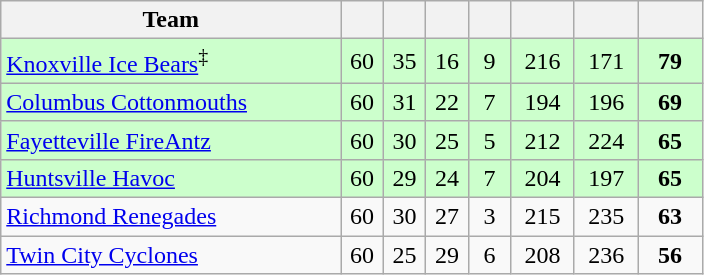<table class="wikitable">
<tr>
<th width="40%">Team</th>
<th width="5%"></th>
<th width="5%"></th>
<th width="5%"></th>
<th width="5%"></th>
<th width="7.5%"></th>
<th width="7.5%"></th>
<th width="7.5%"></th>
</tr>
<tr align=center bgcolor="#CCFFCC">
<td align=left><a href='#'>Knoxville Ice Bears</a><sup>‡</sup></td>
<td>60</td>
<td>35</td>
<td>16</td>
<td>9</td>
<td>216</td>
<td>171</td>
<td><strong>79</strong></td>
</tr>
<tr align=center bgcolor="#CCFFCC">
<td align=left><a href='#'>Columbus Cottonmouths</a></td>
<td>60</td>
<td>31</td>
<td>22</td>
<td>7</td>
<td>194</td>
<td>196</td>
<td><strong>69</strong></td>
</tr>
<tr align=center bgcolor="#CCFFCC">
<td align=left><a href='#'>Fayetteville FireAntz</a></td>
<td>60</td>
<td>30</td>
<td>25</td>
<td>5</td>
<td>212</td>
<td>224</td>
<td><strong>65</strong></td>
</tr>
<tr align=center bgcolor="#CCFFCC">
<td align=left><a href='#'>Huntsville Havoc</a></td>
<td>60</td>
<td>29</td>
<td>24</td>
<td>7</td>
<td>204</td>
<td>197</td>
<td><strong>65</strong></td>
</tr>
<tr align=center>
<td align=left><a href='#'>Richmond Renegades</a></td>
<td>60</td>
<td>30</td>
<td>27</td>
<td>3</td>
<td>215</td>
<td>235</td>
<td><strong>63</strong></td>
</tr>
<tr align=center>
<td align=left><a href='#'>Twin City Cyclones</a></td>
<td>60</td>
<td>25</td>
<td>29</td>
<td>6</td>
<td>208</td>
<td>236</td>
<td><strong>56</strong></td>
</tr>
</table>
